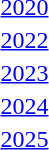<table>
<tr>
<td><a href='#'>2020</a></td>
<td></td>
<td></td>
<td></td>
</tr>
<tr>
<td><a href='#'>2022</a></td>
<td></td>
<td></td>
<td></td>
</tr>
<tr>
<td><a href='#'>2023</a></td>
<td></td>
<td></td>
<td></td>
</tr>
<tr>
<td><a href='#'>2024</a></td>
<td></td>
<td></td>
<td></td>
</tr>
<tr>
<td><a href='#'>2025</a></td>
<td></td>
<td></td>
<td></td>
</tr>
</table>
